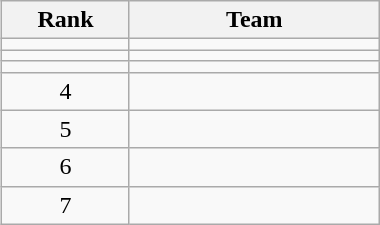<table class="wikitable" style="text-align:center;margin-left:1em;float:right" width=20%>
<tr>
<th width=5%>Rank</th>
<th width=15%>Team</th>
</tr>
<tr>
<td></td>
<td align=left></td>
</tr>
<tr>
<td></td>
<td align=left></td>
</tr>
<tr>
<td></td>
<td align=left></td>
</tr>
<tr>
<td>4</td>
<td align=left></td>
</tr>
<tr>
<td>5</td>
<td align=left></td>
</tr>
<tr>
<td>6</td>
<td align=left></td>
</tr>
<tr>
<td>7</td>
<td align=left></td>
</tr>
</table>
